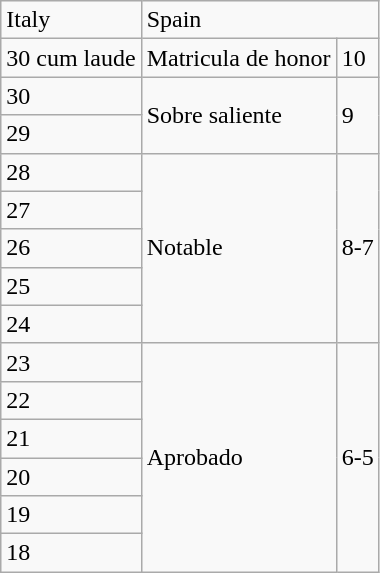<table class="wikitable">
<tr>
<td>Italy</td>
<td colspan="2">Spain</td>
</tr>
<tr>
<td>30 cum laude</td>
<td>Matricula de  honor</td>
<td>10</td>
</tr>
<tr>
<td>30</td>
<td rowspan="2">Sobre saliente</td>
<td rowspan="2">9</td>
</tr>
<tr>
<td>29</td>
</tr>
<tr>
<td>28</td>
<td rowspan="5">Notable</td>
<td rowspan="5">8-7</td>
</tr>
<tr>
<td>27</td>
</tr>
<tr>
<td>26</td>
</tr>
<tr>
<td>25</td>
</tr>
<tr>
<td>24</td>
</tr>
<tr>
<td>23</td>
<td rowspan="6">Aprobado</td>
<td rowspan="6">6-5</td>
</tr>
<tr>
<td>22</td>
</tr>
<tr>
<td>21</td>
</tr>
<tr>
<td>20</td>
</tr>
<tr>
<td>19</td>
</tr>
<tr>
<td>18</td>
</tr>
</table>
